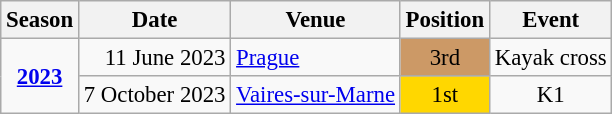<table class="wikitable" style="text-align:center; font-size:95%;">
<tr>
<th>Season</th>
<th>Date</th>
<th>Venue</th>
<th>Position</th>
<th>Event</th>
</tr>
<tr>
<td rowspan=2><strong><a href='#'>2023</a></strong></td>
<td align=right>11 June 2023</td>
<td align=left><a href='#'>Prague</a></td>
<td bgcolor=cc9966>3rd</td>
<td>Kayak cross</td>
</tr>
<tr>
<td align=right>7 October 2023</td>
<td align=left><a href='#'>Vaires-sur-Marne</a></td>
<td bgcolor=gold>1st</td>
<td>K1</td>
</tr>
</table>
